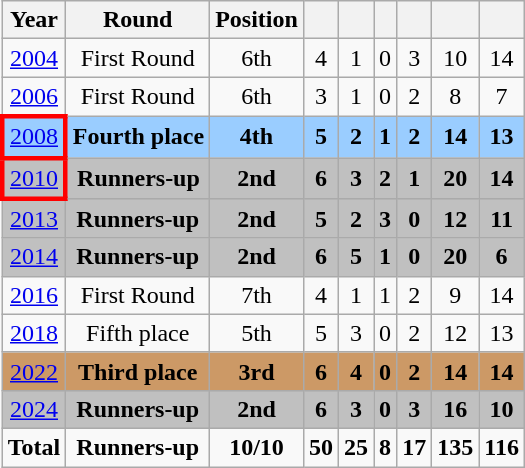<table class="wikitable" style="text-align: center;">
<tr>
<th>Year</th>
<th>Round</th>
<th>Position</th>
<th></th>
<th></th>
<th></th>
<th></th>
<th></th>
<th></th>
</tr>
<tr>
<td> <a href='#'>2004</a></td>
<td>First Round</td>
<td>6th</td>
<td>4</td>
<td>1</td>
<td>0</td>
<td>3</td>
<td>10</td>
<td>14</td>
</tr>
<tr>
<td> <a href='#'>2006</a></td>
<td>First Round</td>
<td>6th</td>
<td>3</td>
<td>1</td>
<td>0</td>
<td>2</td>
<td>8</td>
<td>7</td>
</tr>
<tr style="background:#9acdff;">
<td style="border: 3px solid red"> <a href='#'>2008</a></td>
<td><strong>Fourth place</strong></td>
<td><strong>4th</strong></td>
<td><strong>5</strong></td>
<td><strong>2</strong></td>
<td><strong>1</strong></td>
<td><strong>2</strong></td>
<td><strong>14</strong></td>
<td><strong>13</strong></td>
</tr>
<tr style="background:silver;">
<td style="border: 3px solid red"> <a href='#'>2010</a></td>
<td><strong>Runners-up</strong></td>
<td><strong>2nd</strong></td>
<td><strong>6</strong></td>
<td><strong>3</strong></td>
<td><strong>2</strong></td>
<td><strong>1</strong></td>
<td><strong>20</strong></td>
<td><strong>14</strong></td>
</tr>
<tr style="background:silver;">
<td> <a href='#'>2013</a></td>
<td><strong>Runners-up</strong></td>
<td><strong>2nd</strong></td>
<td><strong>5</strong></td>
<td><strong>2</strong></td>
<td><strong>3</strong></td>
<td><strong>0</strong></td>
<td><strong>12</strong></td>
<td><strong>11</strong></td>
</tr>
<tr style="background:silver;">
<td> <a href='#'>2014</a></td>
<td><strong>Runners-up</strong></td>
<td><strong>2nd</strong></td>
<td><strong>6</strong></td>
<td><strong>5</strong></td>
<td><strong>1</strong></td>
<td><strong>0</strong></td>
<td><strong>20</strong></td>
<td><strong>6</strong></td>
</tr>
<tr>
<td> <a href='#'>2016</a></td>
<td>First Round</td>
<td>7th</td>
<td>4</td>
<td>1</td>
<td>1</td>
<td>2</td>
<td>9</td>
<td>14</td>
</tr>
<tr>
<td> <a href='#'>2018</a></td>
<td>Fifth place</td>
<td>5th</td>
<td>5</td>
<td>3</td>
<td>0</td>
<td>2</td>
<td>12</td>
<td>13</td>
</tr>
<tr style="background:#cc9966;">
<td> <a href='#'>2022</a></td>
<td><strong>Third place</strong></td>
<td><strong>3rd</strong></td>
<td><strong>6</strong></td>
<td><strong>4</strong></td>
<td><strong>0</strong></td>
<td><strong>2</strong></td>
<td><strong>14</strong></td>
<td><strong>14</strong></td>
</tr>
<tr style="background:silver;">
<td> <a href='#'>2024</a></td>
<td><strong>Runners-up</strong></td>
<td><strong>2nd</strong></td>
<td><strong>6</strong></td>
<td><strong>3</strong></td>
<td><strong>0</strong></td>
<td><strong>3</strong></td>
<td><strong>16</strong></td>
<td><strong>10</strong></td>
</tr>
<tr>
<td><strong>Total</strong></td>
<td><strong>Runners-up</strong></td>
<td><strong>10/10</strong></td>
<td><strong>50</strong></td>
<td><strong>25</strong></td>
<td><strong>8</strong></td>
<td><strong>17</strong></td>
<td><strong>135</strong></td>
<td><strong>116</strong></td>
</tr>
</table>
